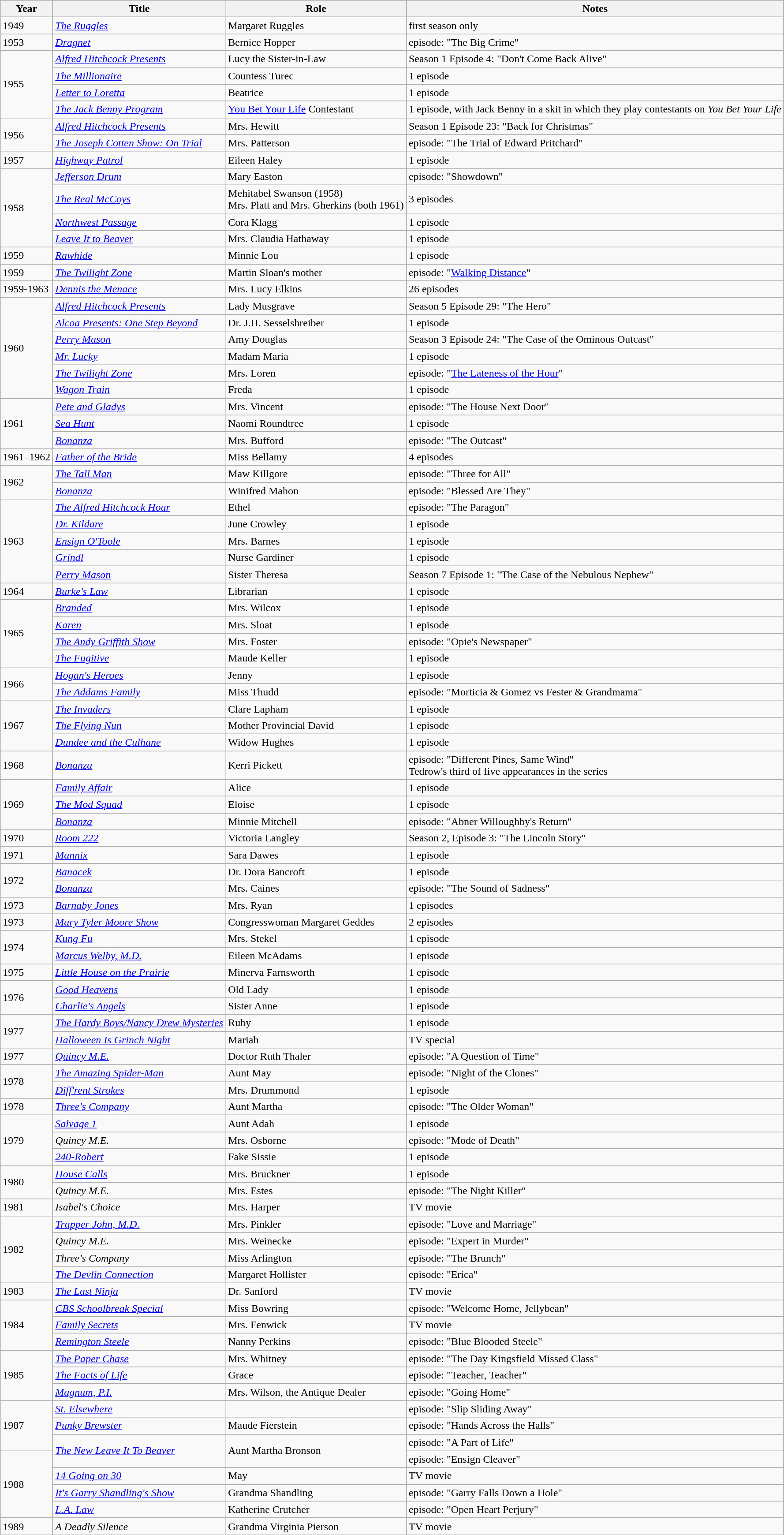<table class="wikitable sortable">
<tr>
<th>Year</th>
<th>Title</th>
<th>Role</th>
<th class="unsortable">Notes</th>
</tr>
<tr>
<td>1949</td>
<td><em><a href='#'>The Ruggles</a></em></td>
<td>Margaret Ruggles</td>
<td>first season only</td>
</tr>
<tr>
<td>1953</td>
<td><em><a href='#'>Dragnet</a></em></td>
<td>Bernice Hopper</td>
<td>episode: "The Big Crime"</td>
</tr>
<tr>
<td rowspan=4>1955</td>
<td><em><a href='#'>Alfred Hitchcock Presents</a></em></td>
<td>Lucy the Sister-in-Law</td>
<td>Season 1 Episode 4: "Don't Come Back Alive"</td>
</tr>
<tr>
<td><em><a href='#'>The Millionaire</a></em></td>
<td>Countess Turec</td>
<td>1 episode</td>
</tr>
<tr>
<td><em><a href='#'>Letter to Loretta</a></em></td>
<td>Beatrice</td>
<td>1 episode</td>
</tr>
<tr>
<td><em><a href='#'>The Jack Benny Program</a></em></td>
<td><a href='#'>You Bet Your Life</a> Contestant</td>
<td>1 episode, with Jack Benny in a skit in which they play contestants on <em>You Bet Your Life</em></td>
</tr>
<tr>
<td rowspan=2>1956</td>
<td><em><a href='#'>Alfred Hitchcock Presents</a></em></td>
<td>Mrs. Hewitt</td>
<td>Season 1 Episode 23: "Back for Christmas"</td>
</tr>
<tr>
<td><em><a href='#'>The Joseph Cotten Show: On Trial</a></em></td>
<td>Mrs. Patterson</td>
<td>episode: "The Trial of Edward Pritchard"</td>
</tr>
<tr>
<td>1957</td>
<td><em><a href='#'>Highway Patrol</a></em></td>
<td>Eileen Haley</td>
<td>1 episode</td>
</tr>
<tr>
<td rowspan=4>1958</td>
<td><em><a href='#'>Jefferson Drum</a></em></td>
<td>Mary Easton</td>
<td>episode: "Showdown"</td>
</tr>
<tr>
<td><em><a href='#'>The Real McCoys</a></em></td>
<td>Mehitabel Swanson (1958) <br> Mrs. Platt and Mrs. Gherkins (both 1961)</td>
<td>3 episodes</td>
</tr>
<tr>
<td><em><a href='#'>Northwest Passage</a></em></td>
<td>Cora Klagg</td>
<td>1 episode</td>
</tr>
<tr>
<td><em><a href='#'>Leave It to Beaver</a></em></td>
<td>Mrs. Claudia Hathaway</td>
<td>1 episode</td>
</tr>
<tr>
<td>1959</td>
<td><em><a href='#'>Rawhide</a></em></td>
<td>Minnie Lou</td>
<td>1 episode</td>
</tr>
<tr>
<td>1959</td>
<td><em><a href='#'>The Twilight Zone</a></em></td>
<td>Martin Sloan's mother</td>
<td>episode: "<a href='#'>Walking Distance</a>"</td>
</tr>
<tr>
<td>1959-1963</td>
<td><em><a href='#'>Dennis the Menace</a></em></td>
<td>Mrs. Lucy Elkins</td>
<td>26 episodes</td>
</tr>
<tr>
<td rowspan=6>1960</td>
<td><em><a href='#'>Alfred Hitchcock Presents</a></em></td>
<td>Lady Musgrave</td>
<td>Season 5 Episode 29: "The Hero"</td>
</tr>
<tr>
<td><em><a href='#'>Alcoa Presents: One Step Beyond</a></em></td>
<td>Dr. J.H. Sesselshreiber</td>
<td>1 episode</td>
</tr>
<tr>
<td><em><a href='#'>Perry Mason</a></em></td>
<td>Amy Douglas</td>
<td>Season 3 Episode 24: "The Case of the Ominous Outcast"</td>
</tr>
<tr>
<td><em><a href='#'>Mr. Lucky</a></em></td>
<td>Madam Maria</td>
<td>1 episode</td>
</tr>
<tr>
<td><em><a href='#'>The Twilight Zone</a></em></td>
<td>Mrs. Loren</td>
<td>episode: "<a href='#'>The Lateness of the Hour</a>"</td>
</tr>
<tr>
<td><em><a href='#'>Wagon Train</a></em></td>
<td>Freda</td>
<td>1 episode</td>
</tr>
<tr>
<td rowspan=3>1961</td>
<td><em><a href='#'>Pete and Gladys</a></em></td>
<td>Mrs. Vincent</td>
<td>episode: "The House Next Door"</td>
</tr>
<tr>
<td><em><a href='#'>Sea Hunt</a></em></td>
<td>Naomi Roundtree</td>
<td>1 episode</td>
</tr>
<tr>
<td><em><a href='#'>Bonanza</a></em></td>
<td>Mrs. Bufford</td>
<td>episode: "The Outcast"</td>
</tr>
<tr>
<td>1961–1962</td>
<td><em><a href='#'>Father of the Bride</a></em></td>
<td>Miss Bellamy</td>
<td>4 episodes</td>
</tr>
<tr>
<td rowspan=2>1962</td>
<td><em><a href='#'>The Tall Man</a></em></td>
<td>Maw Killgore</td>
<td>episode: "Three for All"</td>
</tr>
<tr>
<td><em><a href='#'>Bonanza</a></em></td>
<td>Winifred Mahon</td>
<td>episode: "Blessed Are They"</td>
</tr>
<tr>
<td rowspan=5>1963</td>
<td><em><a href='#'>The Alfred Hitchcock Hour</a></em></td>
<td>Ethel</td>
<td>episode: "The Paragon"</td>
</tr>
<tr>
<td><em><a href='#'>Dr. Kildare</a></em></td>
<td>June Crowley</td>
<td>1 episode</td>
</tr>
<tr>
<td><em><a href='#'>Ensign O'Toole</a></em></td>
<td>Mrs. Barnes</td>
<td>1 episode</td>
</tr>
<tr>
<td><em><a href='#'>Grindl</a></em></td>
<td>Nurse Gardiner</td>
<td>1 episode</td>
</tr>
<tr>
<td><em><a href='#'>Perry Mason</a></em></td>
<td>Sister Theresa</td>
<td>Season 7 Episode 1: "The Case of the Nebulous Nephew"</td>
</tr>
<tr>
<td>1964</td>
<td><em><a href='#'>Burke's Law</a></em></td>
<td>Librarian</td>
<td>1 episode</td>
</tr>
<tr>
<td rowspan=4>1965</td>
<td><em><a href='#'>Branded</a></em></td>
<td>Mrs. Wilcox</td>
<td>1 episode</td>
</tr>
<tr>
<td><em><a href='#'>Karen</a></em></td>
<td>Mrs. Sloat</td>
<td>1 episode</td>
</tr>
<tr>
<td><em><a href='#'>The Andy Griffith Show</a></em></td>
<td>Mrs. Foster</td>
<td>episode: "Opie's Newspaper"</td>
</tr>
<tr>
<td><em><a href='#'>The Fugitive</a></em></td>
<td>Maude Keller</td>
<td>1 episode</td>
</tr>
<tr>
<td rowspan=2>1966</td>
<td><em><a href='#'>Hogan's Heroes</a></em></td>
<td>Jenny</td>
<td>1 episode</td>
</tr>
<tr>
<td><em><a href='#'>The Addams Family</a></em></td>
<td>Miss Thudd</td>
<td>episode: "Morticia & Gomez vs Fester & Grandmama"</td>
</tr>
<tr>
<td rowspan=3>1967</td>
<td><em><a href='#'>The Invaders</a></em></td>
<td>Clare Lapham</td>
<td>1 episode</td>
</tr>
<tr>
<td><em><a href='#'>The Flying Nun</a></em></td>
<td>Mother Provincial David</td>
<td>1 episode</td>
</tr>
<tr>
<td><em><a href='#'>Dundee and the Culhane</a></em></td>
<td>Widow Hughes</td>
<td>1 episode</td>
</tr>
<tr>
<td>1968</td>
<td><em><a href='#'>Bonanza</a></em></td>
<td>Kerri Pickett</td>
<td>episode: "Different Pines, Same Wind"<br>Tedrow's third of five appearances in the series</td>
</tr>
<tr>
<td rowspan=3>1969</td>
<td><em><a href='#'>Family Affair</a></em></td>
<td>Alice</td>
<td>1 episode</td>
</tr>
<tr>
<td><em><a href='#'>The Mod Squad</a></em></td>
<td>Eloise</td>
<td>1 episode</td>
</tr>
<tr>
<td><em><a href='#'>Bonanza</a></em></td>
<td>Minnie Mitchell</td>
<td>episode: "Abner Willoughby's Return"</td>
</tr>
<tr>
<td>1970</td>
<td><em><a href='#'>Room 222</a></em></td>
<td>Victoria Langley</td>
<td>Season 2, Episode 3: "The Lincoln Story"</td>
</tr>
<tr>
<td>1971</td>
<td><em><a href='#'>Mannix</a></em></td>
<td>Sara Dawes</td>
<td>1 episode</td>
</tr>
<tr>
<td rowspan=2>1972</td>
<td><em><a href='#'>Banacek</a></em></td>
<td>Dr. Dora Bancroft</td>
<td>1 episode</td>
</tr>
<tr>
<td><em><a href='#'>Bonanza</a></em></td>
<td>Mrs. Caines</td>
<td>episode: "The Sound of Sadness"</td>
</tr>
<tr>
<td>1973</td>
<td><em><a href='#'>Barnaby Jones</a></em></td>
<td>Mrs. Ryan</td>
<td>1 episodes</td>
</tr>
<tr>
<td>1973</td>
<td><em><a href='#'>Mary Tyler Moore Show</a></em></td>
<td>Congresswoman Margaret Geddes</td>
<td>2 episodes</td>
</tr>
<tr>
<td rowspan=2>1974</td>
<td><em><a href='#'>Kung Fu</a></em></td>
<td>Mrs. Stekel</td>
<td>1 episode</td>
</tr>
<tr>
<td><em><a href='#'>Marcus Welby, M.D.</a></em></td>
<td>Eileen McAdams</td>
<td>1 episode</td>
</tr>
<tr>
<td>1975</td>
<td><em><a href='#'>Little House on the Prairie</a></em></td>
<td>Minerva Farnsworth</td>
<td>1 episode</td>
</tr>
<tr>
<td rowspan=2>1976</td>
<td><em><a href='#'>Good Heavens</a></em></td>
<td>Old Lady</td>
<td>1 episode</td>
</tr>
<tr>
<td><em><a href='#'>Charlie's Angels</a></em></td>
<td>Sister Anne</td>
<td>1 episode</td>
</tr>
<tr>
<td rowspan=2>1977</td>
<td><em><a href='#'>The Hardy Boys/Nancy Drew Mysteries</a></em></td>
<td>Ruby</td>
<td>1 episode</td>
</tr>
<tr>
<td><em><a href='#'>Halloween Is Grinch Night</a></em></td>
<td>Mariah</td>
<td>TV special</td>
</tr>
<tr>
<td>1977</td>
<td><em><a href='#'>Quincy M.E.</a></em></td>
<td>Doctor Ruth Thaler</td>
<td>episode: "A Question of Time"</td>
</tr>
<tr>
<td rowspan=2>1978</td>
<td><em><a href='#'>The Amazing Spider-Man</a></em></td>
<td>Aunt May</td>
<td>episode: "Night of the Clones"</td>
</tr>
<tr>
<td><em><a href='#'>Diff'rent Strokes</a></em></td>
<td>Mrs. Drummond</td>
<td>1 episode</td>
</tr>
<tr>
<td>1978</td>
<td><em><a href='#'>Three's Company</a></em></td>
<td>Aunt Martha</td>
<td>episode: "The Older Woman"</td>
</tr>
<tr>
<td rowspan="3">1979</td>
<td><em><a href='#'>Salvage 1</a></em></td>
<td>Aunt Adah</td>
<td>1 episode</td>
</tr>
<tr>
<td><em>Quincy M.E.</em></td>
<td>Mrs. Osborne</td>
<td>episode: "Mode of Death"</td>
</tr>
<tr>
<td><em><a href='#'>240-Robert</a></em></td>
<td>Fake Sissie</td>
<td>1 episode</td>
</tr>
<tr>
<td rowspan="2">1980</td>
<td><em><a href='#'>House Calls</a></em></td>
<td>Mrs. Bruckner</td>
<td>1 episode</td>
</tr>
<tr>
<td><em>Quincy M.E.</em></td>
<td>Mrs. Estes</td>
<td>episode: "The Night Killer"</td>
</tr>
<tr>
<td>1981</td>
<td><em>Isabel's Choice</em></td>
<td>Mrs. Harper</td>
<td>TV movie</td>
</tr>
<tr>
<td rowspan="4">1982</td>
<td><em><a href='#'>Trapper John, M.D.</a></em></td>
<td>Mrs. Pinkler</td>
<td>episode: "Love and Marriage"</td>
</tr>
<tr>
<td><em>Quincy M.E.</em></td>
<td>Mrs. Weinecke</td>
<td>episode: "Expert in Murder"</td>
</tr>
<tr>
<td><em>Three's Company</em></td>
<td>Miss Arlington</td>
<td>episode: "The Brunch"</td>
</tr>
<tr>
<td><em><a href='#'>The Devlin Connection</a></em></td>
<td>Margaret Hollister</td>
<td>episode: "Erica"</td>
</tr>
<tr>
<td>1983</td>
<td><em><a href='#'>The Last Ninja</a></em></td>
<td>Dr. Sanford</td>
<td>TV movie</td>
</tr>
<tr>
<td rowspan="3">1984</td>
<td><em><a href='#'>CBS Schoolbreak Special</a></em></td>
<td>Miss Bowring</td>
<td>episode: "Welcome Home, Jellybean"</td>
</tr>
<tr>
<td><em><a href='#'>Family Secrets</a></em></td>
<td>Mrs. Fenwick</td>
<td>TV movie</td>
</tr>
<tr>
<td><em><a href='#'>Remington Steele</a></em></td>
<td>Nanny Perkins</td>
<td>episode: "Blue Blooded Steele"</td>
</tr>
<tr>
<td rowspan="3">1985</td>
<td><em><a href='#'>The Paper Chase</a></em></td>
<td>Mrs. Whitney</td>
<td>episode: "The Day Kingsfield Missed Class"</td>
</tr>
<tr>
<td><em><a href='#'>The Facts of Life</a></em></td>
<td>Grace</td>
<td>episode: "Teacher, Teacher"</td>
</tr>
<tr>
<td><em><a href='#'>Magnum, P.I.</a></em></td>
<td>Mrs. Wilson, the Antique Dealer</td>
<td>episode: "Going Home"</td>
</tr>
<tr>
<td rowspan="3">1987</td>
<td><em><a href='#'>St. Elsewhere</a></em></td>
<td></td>
<td>episode: "Slip Sliding Away"</td>
</tr>
<tr>
<td><em><a href='#'>Punky Brewster</a></em></td>
<td>Maude Fierstein</td>
<td>episode: "Hands Across the Halls"</td>
</tr>
<tr>
<td rowspan="2"><em><a href='#'>The New Leave It To Beaver</a></em></td>
<td rowspan="2">Aunt Martha Bronson</td>
<td>episode: "A Part of Life"</td>
</tr>
<tr>
<td rowspan="4">1988</td>
<td>episode: "Ensign Cleaver"</td>
</tr>
<tr>
<td><em><a href='#'>14 Going on 30</a></em></td>
<td>May</td>
<td>TV movie</td>
</tr>
<tr>
<td><em><a href='#'>It's Garry Shandling's Show</a></em></td>
<td>Grandma Shandling</td>
<td>episode: "Garry Falls Down a Hole"</td>
</tr>
<tr>
<td><em><a href='#'>L.A. Law</a></em></td>
<td>Katherine Crutcher</td>
<td>episode: "Open Heart Perjury"</td>
</tr>
<tr>
<td>1989</td>
<td><em>A Deadly Silence</em></td>
<td>Grandma Virginia Pierson</td>
<td>TV movie</td>
</tr>
</table>
